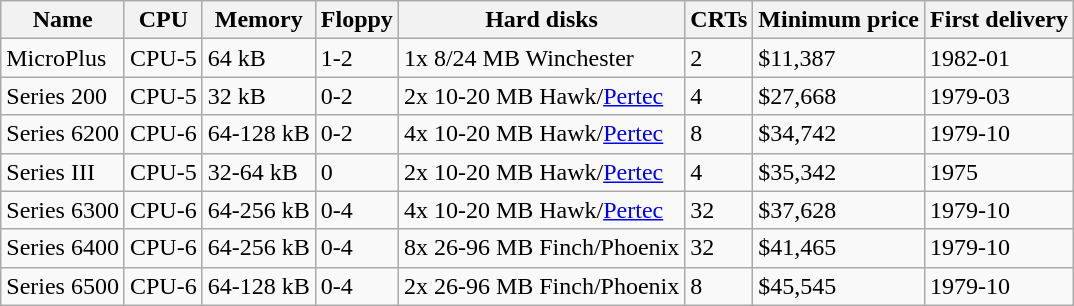<table class="wikitable sortable">
<tr>
<th>Name</th>
<th>CPU</th>
<th>Memory</th>
<th>Floppy</th>
<th>Hard disks</th>
<th>CRTs</th>
<th>Minimum price</th>
<th>First delivery</th>
</tr>
<tr>
<td>MicroPlus</td>
<td>CPU-5</td>
<td>64 kB</td>
<td>1-2</td>
<td>1x 8/24 MB Winchester</td>
<td>2</td>
<td>$11,387</td>
<td>1982-01</td>
</tr>
<tr>
<td>Series 200</td>
<td>CPU-5</td>
<td>32 kB</td>
<td>0-2</td>
<td>2x 10-20 MB Hawk/<a href='#'>Pertec</a></td>
<td>4</td>
<td>$27,668</td>
<td>1979-03</td>
</tr>
<tr>
<td>Series 6200</td>
<td>CPU-6</td>
<td>64-128 kB</td>
<td>0-2</td>
<td>4x 10-20 MB Hawk/<a href='#'>Pertec</a></td>
<td>8</td>
<td>$34,742</td>
<td>1979-10</td>
</tr>
<tr>
<td>Series III</td>
<td>CPU-5</td>
<td>32-64 kB</td>
<td>0</td>
<td>2x 10-20 MB Hawk/<a href='#'>Pertec</a></td>
<td>4</td>
<td>$35,342</td>
<td>1975</td>
</tr>
<tr>
<td>Series 6300</td>
<td>CPU-6</td>
<td>64-256 kB</td>
<td>0-4</td>
<td>4x 10-20 MB  Hawk/<a href='#'>Pertec</a></td>
<td>32</td>
<td>$37,628</td>
<td>1979-10</td>
</tr>
<tr>
<td>Series 6400</td>
<td>CPU-6</td>
<td>64-256 kB</td>
<td>0-4</td>
<td>8x 26-96 MB Finch/Phoenix</td>
<td>32</td>
<td>$41,465</td>
<td>1979-10</td>
</tr>
<tr>
<td>Series 6500</td>
<td>CPU-6</td>
<td>64-128 kB</td>
<td>0-4</td>
<td>2x 26-96 MB Finch/Phoenix</td>
<td>8</td>
<td>$45,545</td>
<td>1979-10</td>
</tr>
</table>
